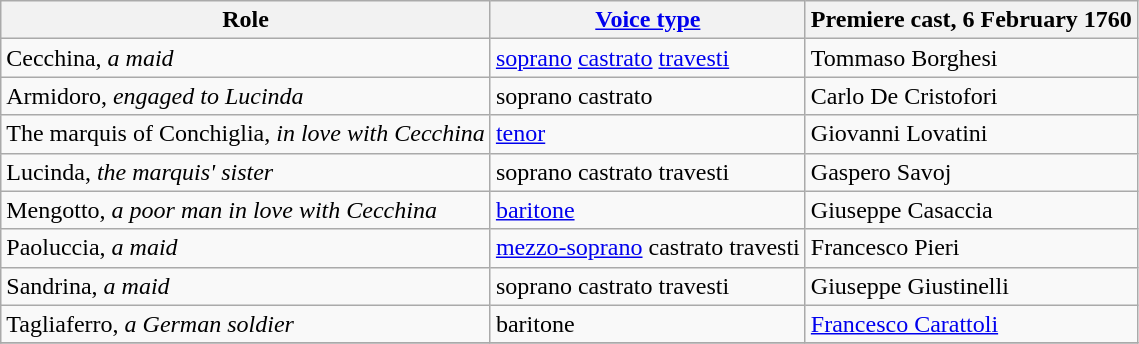<table class="wikitable">
<tr>
<th>Role</th>
<th><a href='#'>Voice type</a></th>
<th>Premiere cast, 6 February 1760</th>
</tr>
<tr>
<td>Cecchina, <em>a maid</em></td>
<td><a href='#'>soprano</a> <a href='#'>castrato</a> <a href='#'>travesti</a></td>
<td>Tommaso Borghesi</td>
</tr>
<tr>
<td>Armidoro, <em>engaged to Lucinda</em></td>
<td>soprano castrato</td>
<td>Carlo De Cristofori</td>
</tr>
<tr>
<td>The marquis of Conchiglia, <em>in love with Cecchina</em></td>
<td><a href='#'>tenor</a></td>
<td>Giovanni Lovatini</td>
</tr>
<tr>
<td>Lucinda, <em>the marquis' sister</em></td>
<td>soprano castrato travesti</td>
<td>Gaspero Savoj</td>
</tr>
<tr>
<td>Mengotto, <em>a poor man in love with Cecchina</em></td>
<td><a href='#'>baritone</a></td>
<td>Giuseppe Casaccia</td>
</tr>
<tr>
<td>Paoluccia, <em>a maid</em></td>
<td><a href='#'>mezzo-soprano</a> castrato travesti</td>
<td>Francesco Pieri</td>
</tr>
<tr>
<td>Sandrina, <em>a maid</em></td>
<td>soprano castrato travesti</td>
<td>Giuseppe Giustinelli</td>
</tr>
<tr>
<td>Tagliaferro, <em>a German soldier</em></td>
<td>baritone</td>
<td><a href='#'>Francesco Carattoli</a></td>
</tr>
<tr>
</tr>
</table>
